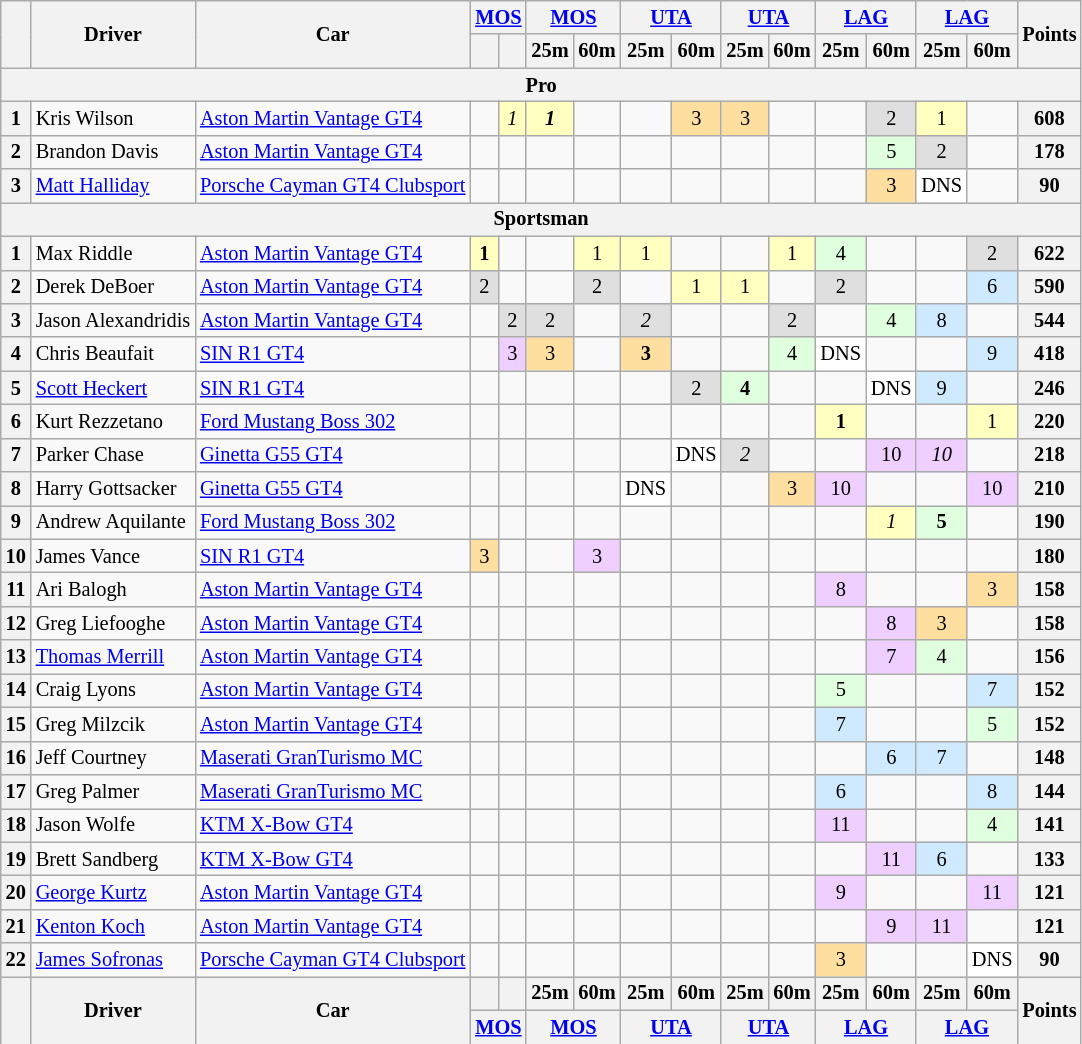<table class="wikitable" style="font-size:85%; text-align:center">
<tr valign="top">
<th rowspan=2 valign=middle></th>
<th rowspan=2 valign=middle>Driver</th>
<th rowspan=2 valign=middle>Car</th>
<th colspan=2><a href='#'>MOS</a></th>
<th colspan=2><a href='#'>MOS</a></th>
<th colspan=2><a href='#'>UTA</a></th>
<th colspan=2><a href='#'>UTA</a></th>
<th colspan=2><a href='#'>LAG</a></th>
<th colspan=2><a href='#'>LAG</a></th>
<th rowspan=2 valign=middle>Points</th>
</tr>
<tr>
<th></th>
<th></th>
<th>25m</th>
<th>60m</th>
<th>25m</th>
<th>60m</th>
<th>25m</th>
<th>60m</th>
<th>25m</th>
<th>60m</th>
<th>25m</th>
<th>60m</th>
</tr>
<tr>
<th colspan=16>Pro</th>
</tr>
<tr>
<th>1</th>
<td align=left> Kris Wilson</td>
<td align=left><a href='#'>Aston Martin Vantage GT4</a></td>
<td></td>
<td style="background:#FFFFBF;"><em>1</em></td>
<td style="background:#FFFFBF;"><strong><em>1</em></strong></td>
<td></td>
<td></td>
<td style="background:#FFDF9F;">3</td>
<td style="background:#FFDF9F;">3</td>
<td></td>
<td></td>
<td style="background:#DFDFDF;">2</td>
<td style="background:#FFFFBF;">1</td>
<td></td>
<th>608</th>
</tr>
<tr>
<th>2</th>
<td align=left> Brandon Davis</td>
<td align=left><a href='#'>Aston Martin Vantage GT4</a></td>
<td></td>
<td></td>
<td></td>
<td></td>
<td></td>
<td></td>
<td></td>
<td></td>
<td></td>
<td style="background:#DFFFDF;">5</td>
<td style="background:#DFDFDF;">2</td>
<td></td>
<th>178</th>
</tr>
<tr>
<th>3</th>
<td align=left> <a href='#'>Matt Halliday</a></td>
<td align=left><a href='#'>Porsche Cayman GT4 Clubsport</a></td>
<td></td>
<td></td>
<td></td>
<td></td>
<td></td>
<td></td>
<td></td>
<td></td>
<td></td>
<td style="background:#FFDF9F;">3</td>
<td style="background:#FFFFFF;">DNS</td>
<td></td>
<th>90</th>
</tr>
<tr>
<th colspan=16>Sportsman</th>
</tr>
<tr>
<th>1</th>
<td align=left> Max Riddle</td>
<td align=left><a href='#'>Aston Martin Vantage GT4</a></td>
<td style="background:#FFFFBF;"><strong>1</strong></td>
<td></td>
<td></td>
<td style="background:#FFFFBF;">1</td>
<td style="background:#FFFFBF;">1</td>
<td></td>
<td></td>
<td style="background:#FFFFBF;">1</td>
<td style="background:#DFFFDF;">4</td>
<td></td>
<td></td>
<td style="background:#DFDFDF;">2</td>
<th>622</th>
</tr>
<tr>
<th>2</th>
<td align=left> Derek DeBoer</td>
<td align=left><a href='#'>Aston Martin Vantage GT4</a></td>
<td style="background:#DFDFDF;">2</td>
<td></td>
<td></td>
<td style="background:#DFDFDF;">2</td>
<td></td>
<td style="background:#FFFFBF;">1</td>
<td style="background:#FFFFBF;">1</td>
<td></td>
<td style="background:#DFDFDF;">2</td>
<td></td>
<td></td>
<td style="background:#CFEAFF;">6</td>
<th>590</th>
</tr>
<tr>
<th>3</th>
<td align=left> Jason Alexandridis</td>
<td align=left><a href='#'>Aston Martin Vantage GT4</a></td>
<td></td>
<td style="background:#DFDFDF;">2</td>
<td style="background:#DFDFDF;">2</td>
<td></td>
<td style="background:#DFDFDF;"><em>2</em></td>
<td></td>
<td></td>
<td style="background:#DFDFDF;">2</td>
<td></td>
<td style="background:#DFFFDF;">4</td>
<td style="background:#CFEAFF;">8</td>
<td></td>
<th>544</th>
</tr>
<tr>
<th>4</th>
<td align=left> Chris Beaufait</td>
<td align=left><a href='#'>SIN R1 GT4</a></td>
<td></td>
<td style="background:#EFCFFF;">3</td>
<td style="background:#FFDF9F;">3</td>
<td></td>
<td style="background:#FFDF9F;"><strong>3</strong></td>
<td></td>
<td></td>
<td style="background:#DFFFDF;">4</td>
<td style="background:#FFFFFF;">DNS</td>
<td></td>
<td></td>
<td style="background:#CFEAFF;">9</td>
<th>418</th>
</tr>
<tr>
<th>5</th>
<td align=left> <a href='#'>Scott Heckert</a></td>
<td align=left><a href='#'>SIN R1 GT4</a></td>
<td></td>
<td></td>
<td></td>
<td></td>
<td></td>
<td style="background:#DFDFDF;">2</td>
<td style="background:#DFFFDF;"><strong>4</strong></td>
<td></td>
<td></td>
<td style="background:#FFFFFF;">DNS</td>
<td style="background:#CFEAFF;">9</td>
<td></td>
<th>246</th>
</tr>
<tr>
<th>6</th>
<td align=left> Kurt Rezzetano</td>
<td align=left><a href='#'>Ford Mustang Boss 302</a></td>
<td></td>
<td></td>
<td></td>
<td></td>
<td></td>
<td></td>
<td></td>
<td></td>
<td style="background:#FFFFBF;"><strong>1</strong></td>
<td></td>
<td></td>
<td style="background:#FFFFBF;">1</td>
<th>220</th>
</tr>
<tr>
<th>7</th>
<td align=left> Parker Chase</td>
<td align=left><a href='#'>Ginetta G55 GT4</a></td>
<td></td>
<td></td>
<td></td>
<td></td>
<td></td>
<td style="background:#FFFFFF;">DNS</td>
<td style="background:#DFDFDF;"><em>2</em></td>
<td></td>
<td></td>
<td style="background:#EFCFFF;">10</td>
<td style="background:#EFCFFF;"><em>10</em></td>
<td></td>
<th>218</th>
</tr>
<tr>
<th>8</th>
<td align=left> Harry Gottsacker</td>
<td align=left><a href='#'>Ginetta G55 GT4</a></td>
<td></td>
<td></td>
<td></td>
<td></td>
<td style="background:#FFFFFF;">DNS</td>
<td></td>
<td></td>
<td style="background:#FFDF9F;">3</td>
<td style="background:#EFCFFF;">10</td>
<td></td>
<td></td>
<td style="background:#EFCFFF;">10</td>
<th>210</th>
</tr>
<tr>
<th>9</th>
<td align=left> Andrew Aquilante</td>
<td align=left><a href='#'>Ford Mustang Boss 302</a></td>
<td></td>
<td></td>
<td></td>
<td></td>
<td></td>
<td></td>
<td></td>
<td></td>
<td></td>
<td style="background:#FFFFBF;"><em>1</em></td>
<td style="background:#DFFFDF;"><strong>5</strong></td>
<td></td>
<th>190</th>
</tr>
<tr>
<th>10</th>
<td align=left> James Vance</td>
<td align=left><a href='#'>SIN R1 GT4</a></td>
<td style="background:#FFDF9F;">3</td>
<td></td>
<td></td>
<td style="background:#EFCFFF;">3</td>
<td></td>
<td></td>
<td></td>
<td></td>
<td></td>
<td></td>
<td></td>
<td></td>
<th>180</th>
</tr>
<tr>
<th>11</th>
<td align=left> Ari Balogh</td>
<td align=left><a href='#'>Aston Martin Vantage GT4</a></td>
<td></td>
<td></td>
<td></td>
<td></td>
<td></td>
<td></td>
<td></td>
<td></td>
<td style="background:#EFCFFF;">8</td>
<td></td>
<td></td>
<td style="background:#FFDF9F;">3</td>
<th>158</th>
</tr>
<tr>
<th>12</th>
<td align=left> Greg Liefooghe</td>
<td align=left><a href='#'>Aston Martin Vantage GT4</a></td>
<td></td>
<td></td>
<td></td>
<td></td>
<td></td>
<td></td>
<td></td>
<td></td>
<td></td>
<td style="background:#EFCFFF;">8</td>
<td style="background:#FFDF9F;">3</td>
<td></td>
<th>158</th>
</tr>
<tr>
<th>13</th>
<td align=left> <a href='#'>Thomas Merrill</a></td>
<td align=left><a href='#'>Aston Martin Vantage GT4</a></td>
<td></td>
<td></td>
<td></td>
<td></td>
<td></td>
<td></td>
<td></td>
<td></td>
<td></td>
<td style="background:#EFCFFF;">7</td>
<td style="background:#DFFFDF;">4</td>
<td></td>
<th>156</th>
</tr>
<tr>
<th>14</th>
<td align=left> Craig Lyons</td>
<td align=left><a href='#'>Aston Martin Vantage GT4</a></td>
<td></td>
<td></td>
<td></td>
<td></td>
<td></td>
<td></td>
<td></td>
<td></td>
<td style="background:#DFFFDF;">5</td>
<td></td>
<td></td>
<td style="background:#CFEAFF;">7</td>
<th>152</th>
</tr>
<tr>
<th>15</th>
<td align=left> Greg Milzcik</td>
<td align=left><a href='#'>Aston Martin Vantage GT4</a></td>
<td></td>
<td></td>
<td></td>
<td></td>
<td></td>
<td></td>
<td></td>
<td></td>
<td style="background:#CFEAFF;">7</td>
<td></td>
<td></td>
<td style="background:#DFFFDF;">5</td>
<th>152</th>
</tr>
<tr>
<th>16</th>
<td align=left> Jeff Courtney</td>
<td align=left><a href='#'>Maserati GranTurismo MC</a></td>
<td></td>
<td></td>
<td></td>
<td></td>
<td></td>
<td></td>
<td></td>
<td></td>
<td></td>
<td style="background:#CFEAFF;">6</td>
<td style="background:#CFEAFF;">7</td>
<td></td>
<th>148</th>
</tr>
<tr>
<th>17</th>
<td align=left> Greg Palmer</td>
<td align=left><a href='#'>Maserati GranTurismo MC</a></td>
<td></td>
<td></td>
<td></td>
<td></td>
<td></td>
<td></td>
<td></td>
<td></td>
<td style="background:#CFEAFF;">6</td>
<td></td>
<td></td>
<td style="background:#CFEAFF;">8</td>
<th>144</th>
</tr>
<tr>
<th>18</th>
<td align=left> Jason Wolfe</td>
<td align=left><a href='#'>KTM X-Bow GT4</a></td>
<td></td>
<td></td>
<td></td>
<td></td>
<td></td>
<td></td>
<td></td>
<td></td>
<td style="background:#EFCFFF;">11</td>
<td></td>
<td></td>
<td style="background:#DFFFDF;">4</td>
<th>141</th>
</tr>
<tr>
<th>19</th>
<td align=left> Brett Sandberg</td>
<td align=left><a href='#'>KTM X-Bow GT4</a></td>
<td></td>
<td></td>
<td></td>
<td></td>
<td></td>
<td></td>
<td></td>
<td></td>
<td></td>
<td style="background:#EFCFFF;">11</td>
<td style="background:#CFEAFF;">6</td>
<td></td>
<th>133</th>
</tr>
<tr>
<th>20</th>
<td align=left> <a href='#'>George Kurtz</a></td>
<td align=left><a href='#'>Aston Martin Vantage GT4</a></td>
<td></td>
<td></td>
<td></td>
<td></td>
<td></td>
<td></td>
<td></td>
<td></td>
<td style="background:#EFCFFF;">9</td>
<td></td>
<td></td>
<td style="background:#EFCFFF;">11</td>
<th>121</th>
</tr>
<tr>
<th>21</th>
<td align=left> <a href='#'>Kenton Koch</a></td>
<td align=left><a href='#'>Aston Martin Vantage GT4</a></td>
<td></td>
<td></td>
<td></td>
<td></td>
<td></td>
<td></td>
<td></td>
<td></td>
<td></td>
<td style="background:#EFCFFF;">9</td>
<td style="background:#EFCFFF;">11</td>
<td></td>
<th>121</th>
</tr>
<tr>
<th>22</th>
<td align=left> <a href='#'>James Sofronas</a></td>
<td align=left><a href='#'>Porsche Cayman GT4 Clubsport</a></td>
<td></td>
<td></td>
<td></td>
<td></td>
<td></td>
<td></td>
<td></td>
<td></td>
<td style="background:#FFDF9F;">3</td>
<td></td>
<td></td>
<td style="background:#FFFFFF;">DNS</td>
<th>90</th>
</tr>
<tr valign="top">
<th rowspan=2 valign=middle></th>
<th rowspan=2 valign=middle>Driver</th>
<th rowspan=2 valign=middle>Car</th>
<th></th>
<th></th>
<th>25m</th>
<th>60m</th>
<th>25m</th>
<th>60m</th>
<th>25m</th>
<th>60m</th>
<th>25m</th>
<th>60m</th>
<th>25m</th>
<th>60m</th>
<th rowspan=2 valign=middle>Points</th>
</tr>
<tr>
<th colspan=2><a href='#'>MOS</a></th>
<th colspan=2><a href='#'>MOS</a></th>
<th colspan=2><a href='#'>UTA</a></th>
<th colspan=2><a href='#'>UTA</a></th>
<th colspan=2><a href='#'>LAG</a></th>
<th colspan=2><a href='#'>LAG</a></th>
</tr>
</table>
